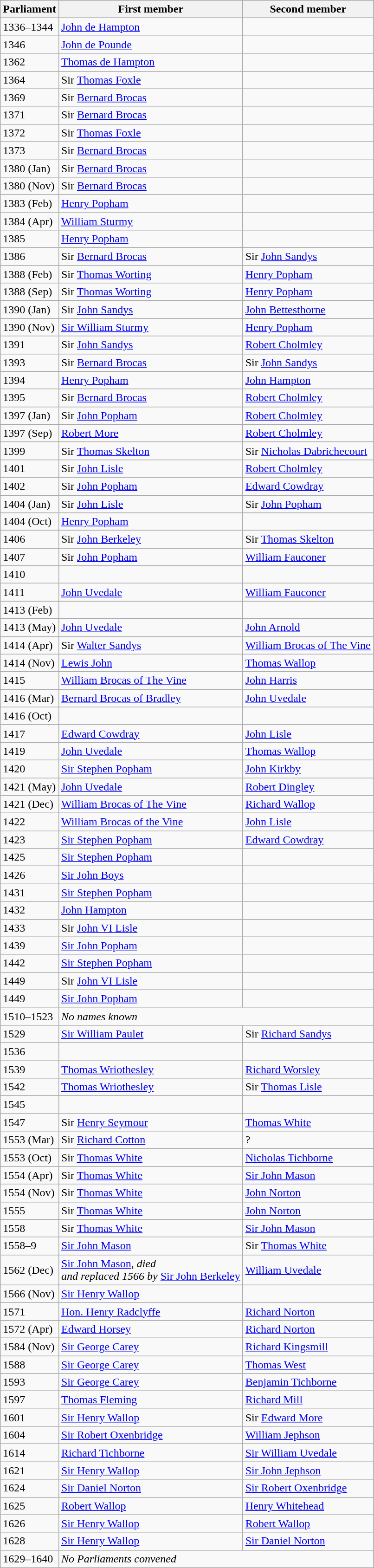<table class="wikitable">
<tr>
<th>Parliament</th>
<th>First member</th>
<th>Second member</th>
</tr>
<tr>
<td>1336–1344</td>
<td><a href='#'>John de Hampton</a></td>
<td></td>
</tr>
<tr>
<td>1346</td>
<td><a href='#'>John de Pounde</a></td>
<td></td>
</tr>
<tr>
<td>1362</td>
<td><a href='#'>Thomas de Hampton</a></td>
<td></td>
</tr>
<tr>
<td>1364</td>
<td>Sir <a href='#'>Thomas Foxle</a></td>
<td></td>
</tr>
<tr>
<td>1369</td>
<td>Sir <a href='#'>Bernard Brocas</a></td>
<td></td>
</tr>
<tr>
<td>1371</td>
<td>Sir <a href='#'>Bernard Brocas</a></td>
<td></td>
</tr>
<tr>
<td>1372</td>
<td>Sir <a href='#'>Thomas Foxle</a></td>
<td></td>
</tr>
<tr>
<td>1373</td>
<td>Sir <a href='#'>Bernard Brocas</a></td>
<td></td>
</tr>
<tr>
<td>1380 (Jan)</td>
<td>Sir <a href='#'>Bernard Brocas</a></td>
<td></td>
</tr>
<tr>
<td>1380 (Nov)</td>
<td>Sir <a href='#'>Bernard Brocas</a></td>
<td></td>
</tr>
<tr>
<td>1383 (Feb)</td>
<td><a href='#'>Henry Popham</a>  </td>
</tr>
<tr>
<td>1384 (Apr)</td>
<td><a href='#'>William Sturmy</a></td>
<td></td>
</tr>
<tr>
<td>1385</td>
<td><a href='#'>Henry Popham</a></td>
</tr>
<tr>
<td>1386</td>
<td>Sir <a href='#'>Bernard Brocas</a></td>
<td>Sir <a href='#'>John Sandys</a></td>
</tr>
<tr>
<td>1388 (Feb)</td>
<td>Sir <a href='#'>Thomas Worting</a></td>
<td><a href='#'>Henry Popham</a>  </td>
</tr>
<tr>
<td>1388 (Sep)</td>
<td>Sir <a href='#'>Thomas Worting</a></td>
<td><a href='#'>Henry Popham</a>  </td>
</tr>
<tr>
<td>1390 (Jan)</td>
<td>Sir <a href='#'>John Sandys</a></td>
<td><a href='#'>John Bettesthorne</a>  </td>
</tr>
<tr>
<td>1390 (Nov)</td>
<td><a href='#'>Sir William Sturmy</a></td>
<td><a href='#'>Henry Popham</a>  </td>
</tr>
<tr>
<td>1391</td>
<td>Sir <a href='#'>John Sandys</a></td>
<td><a href='#'>Robert Cholmley</a>  </td>
</tr>
<tr>
<td>1393</td>
<td>Sir <a href='#'>Bernard Brocas</a></td>
<td>Sir <a href='#'>John Sandys</a>  </td>
</tr>
<tr>
<td>1394</td>
<td><a href='#'>Henry Popham</a></td>
<td><a href='#'>John Hampton</a>  </td>
</tr>
<tr>
<td>1395</td>
<td>Sir <a href='#'>Bernard Brocas</a></td>
<td><a href='#'>Robert Cholmley</a>  </td>
</tr>
<tr>
<td>1397 (Jan)</td>
<td>Sir <a href='#'>John Popham</a></td>
<td><a href='#'>Robert Cholmley</a>  </td>
</tr>
<tr>
<td>1397 (Sep)</td>
<td><a href='#'>Robert More</a></td>
<td><a href='#'>Robert Cholmley</a>  </td>
</tr>
<tr>
<td>1399</td>
<td>Sir <a href='#'>Thomas Skelton</a></td>
<td>Sir <a href='#'>Nicholas Dabrichecourt</a>  </td>
</tr>
<tr>
<td>1401</td>
<td>Sir <a href='#'>John Lisle</a></td>
<td><a href='#'>Robert Cholmley</a>  </td>
</tr>
<tr>
<td>1402</td>
<td>Sir <a href='#'>John Popham</a></td>
<td><a href='#'>Edward Cowdray</a>  </td>
</tr>
<tr>
<td>1404 (Jan)</td>
<td>Sir <a href='#'>John Lisle</a></td>
<td>Sir <a href='#'>John Popham</a></td>
</tr>
<tr>
<td>1404 (Oct)</td>
<td><a href='#'>Henry Popham</a>  </td>
</tr>
<tr>
<td>1406</td>
<td>Sir <a href='#'>John Berkeley</a></td>
<td>Sir <a href='#'>Thomas Skelton</a>  </td>
</tr>
<tr>
<td>1407</td>
<td>Sir <a href='#'>John Popham</a></td>
<td><a href='#'>William Fauconer</a>  </td>
</tr>
<tr>
<td>1410</td>
<td></td>
</tr>
<tr>
<td>1411</td>
<td><a href='#'>John Uvedale</a></td>
<td><a href='#'>William Fauconer</a>  </td>
</tr>
<tr>
<td>1413 (Feb)</td>
<td></td>
</tr>
<tr>
<td>1413 (May)</td>
<td><a href='#'>John Uvedale</a></td>
<td><a href='#'>John Arnold</a>  </td>
</tr>
<tr>
<td>1414 (Apr)</td>
<td>Sir <a href='#'>Walter Sandys</a></td>
<td><a href='#'>William Brocas of The Vine</a>  </td>
</tr>
<tr>
<td>1414 (Nov)</td>
<td><a href='#'>Lewis John</a></td>
<td><a href='#'>Thomas Wallop</a>  </td>
</tr>
<tr>
<td>1415</td>
<td><a href='#'>William Brocas of The Vine</a></td>
<td><a href='#'>John Harris</a>  </td>
</tr>
<tr>
<td>1416 (Mar)</td>
<td><a href='#'>Bernard Brocas of Bradley</a></td>
<td><a href='#'>John Uvedale</a>  </td>
</tr>
<tr>
<td>1416 (Oct)</td>
<td></td>
</tr>
<tr>
<td>1417</td>
<td><a href='#'>Edward Cowdray</a></td>
<td><a href='#'>John Lisle</a>  </td>
</tr>
<tr>
<td>1419</td>
<td><a href='#'>John Uvedale</a></td>
<td><a href='#'>Thomas Wallop</a>  </td>
</tr>
<tr>
<td>1420</td>
<td><a href='#'>Sir Stephen Popham</a></td>
<td><a href='#'>John Kirkby</a>  </td>
</tr>
<tr>
<td>1421 (May)</td>
<td><a href='#'>John Uvedale</a></td>
<td><a href='#'>Robert Dingley</a>  </td>
</tr>
<tr>
<td>1421 (Dec)</td>
<td><a href='#'>William Brocas of The Vine</a></td>
<td><a href='#'>Richard Wallop</a>  </td>
</tr>
<tr>
<td>1422</td>
<td><a href='#'>William Brocas of the Vine</a></td>
<td><a href='#'>John Lisle</a></td>
</tr>
<tr>
<td>1423</td>
<td><a href='#'>Sir Stephen Popham</a></td>
<td><a href='#'>Edward Cowdray</a></td>
</tr>
<tr>
<td>1425</td>
<td><a href='#'>Sir Stephen Popham</a></td>
<td></td>
</tr>
<tr>
<td>1426</td>
<td><a href='#'>Sir John Boys</a></td>
<td></td>
</tr>
<tr>
<td>1431</td>
<td><a href='#'>Sir Stephen Popham</a></td>
<td></td>
</tr>
<tr>
<td>1432</td>
<td><a href='#'>John Hampton</a></td>
<td></td>
</tr>
<tr>
<td>1433</td>
<td>Sir <a href='#'>John VI Lisle</a></td>
<td></td>
</tr>
<tr>
<td>1439</td>
<td><a href='#'>Sir John Popham</a></td>
<td></td>
</tr>
<tr>
<td>1442</td>
<td><a href='#'>Sir Stephen Popham</a></td>
<td></td>
</tr>
<tr>
<td>1449</td>
<td>Sir <a href='#'>John VI Lisle</a></td>
<td></td>
</tr>
<tr>
<td>1449</td>
<td><a href='#'>Sir John Popham</a></td>
</tr>
<tr>
<td>1510–1523</td>
<td colspan = "2"><em>No names known</em></td>
</tr>
<tr>
<td>1529</td>
<td><a href='#'>Sir William Paulet</a></td>
<td>Sir <a href='#'>Richard Sandys</a></td>
</tr>
<tr>
<td>1536</td>
<td></td>
</tr>
<tr>
<td>1539</td>
<td><a href='#'>Thomas Wriothesley</a></td>
<td><a href='#'>Richard Worsley</a></td>
</tr>
<tr>
<td>1542</td>
<td><a href='#'>Thomas Wriothesley</a></td>
<td>Sir <a href='#'>Thomas Lisle</a></td>
</tr>
<tr>
<td>1545</td>
<td></td>
</tr>
<tr>
<td>1547</td>
<td>Sir <a href='#'>Henry Seymour</a></td>
<td><a href='#'>Thomas White</a></td>
</tr>
<tr>
<td>1553 (Mar)</td>
<td>Sir <a href='#'>Richard Cotton</a></td>
<td>? </td>
</tr>
<tr>
<td>1553 (Oct)</td>
<td>Sir <a href='#'>Thomas White</a></td>
<td><a href='#'>Nicholas Tichborne</a></td>
</tr>
<tr>
<td>1554 (Apr)</td>
<td>Sir <a href='#'>Thomas White</a></td>
<td><a href='#'>Sir John Mason</a></td>
</tr>
<tr>
<td>1554 (Nov)</td>
<td>Sir <a href='#'>Thomas White</a></td>
<td><a href='#'>John Norton</a></td>
</tr>
<tr>
<td>1555</td>
<td>Sir <a href='#'>Thomas White</a></td>
<td><a href='#'>John Norton</a></td>
</tr>
<tr>
<td>1558</td>
<td>Sir <a href='#'>Thomas White</a></td>
<td><a href='#'>Sir John Mason</a></td>
</tr>
<tr>
<td>1558–9</td>
<td><a href='#'>Sir John Mason</a></td>
<td>Sir <a href='#'>Thomas White</a></td>
</tr>
<tr>
<td>1562 (Dec)</td>
<td><a href='#'>Sir John Mason</a>, <em>died <br> and replaced 1566 by</em> <a href='#'>Sir John Berkeley</a></td>
<td><a href='#'>William Uvedale</a></td>
</tr>
<tr>
<td>1566 (Nov)</td>
<td><a href='#'>Sir Henry Wallop</a>  </td>
</tr>
<tr>
<td>1571</td>
<td><a href='#'>Hon. Henry Radclyffe</a></td>
<td><a href='#'>Richard Norton</a></td>
</tr>
<tr>
<td>1572 (Apr)</td>
<td><a href='#'>Edward Horsey</a></td>
<td><a href='#'>Richard Norton</a></td>
</tr>
<tr>
<td>1584 (Nov)</td>
<td><a href='#'>Sir George Carey</a></td>
<td><a href='#'>Richard Kingsmill</a>   </td>
</tr>
<tr>
<td>1588</td>
<td><a href='#'>Sir George Carey</a></td>
<td><a href='#'>Thomas West</a></td>
</tr>
<tr>
<td>1593</td>
<td><a href='#'>Sir George Carey</a></td>
<td><a href='#'>Benjamin Tichborne</a>  </td>
</tr>
<tr>
<td>1597</td>
<td><a href='#'>Thomas Fleming</a></td>
<td><a href='#'>Richard Mill</a></td>
</tr>
<tr>
<td>1601</td>
<td><a href='#'>Sir Henry Wallop</a></td>
<td>Sir <a href='#'>Edward More</a>  </td>
</tr>
<tr>
<td>1604</td>
<td><a href='#'>Sir Robert Oxenbridge</a></td>
<td><a href='#'>William Jephson</a></td>
</tr>
<tr>
<td>1614</td>
<td><a href='#'>Richard Tichborne</a></td>
<td><a href='#'>Sir William Uvedale</a></td>
</tr>
<tr>
<td>1621</td>
<td><a href='#'>Sir Henry Wallop</a></td>
<td><a href='#'>Sir John Jephson</a></td>
</tr>
<tr>
<td>1624</td>
<td><a href='#'>Sir Daniel Norton</a></td>
<td><a href='#'>Sir Robert Oxenbridge</a></td>
</tr>
<tr>
<td>1625</td>
<td><a href='#'>Robert Wallop</a></td>
<td><a href='#'>Henry Whitehead</a></td>
</tr>
<tr>
<td>1626</td>
<td><a href='#'>Sir Henry Wallop</a></td>
<td><a href='#'>Robert Wallop</a></td>
</tr>
<tr>
<td>1628</td>
<td><a href='#'>Sir Henry Wallop</a></td>
<td><a href='#'>Sir Daniel Norton</a></td>
</tr>
<tr>
<td>1629–1640</td>
<td colspan = "2"><em>No Parliaments convened</em></td>
</tr>
</table>
